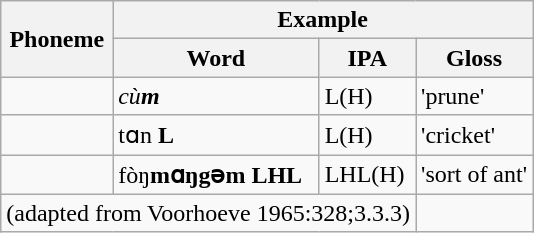<table class="wikitable">
<tr>
<th rowspan=2>Phoneme</th>
<th colspan=3>Example</th>
</tr>
<tr>
<th>Word</th>
<th>IPA</th>
<th>Gloss</th>
</tr>
<tr>
<td></td>
<td><em>cù<strong>m<strong><em></td>
<td> L(H)</td>
<td>'prune'</td>
</tr>
<tr>
<td></td>
<td></em>tɑ</strong>n<strong> L<em></td>
<td> L(H)</td>
<td>'cricket'</td>
</tr>
<tr>
<td></td>
<td></em>fò</strong>ŋ<strong>mɑŋgəm LHL<em></td>
<td> LHL(H)</td>
<td>'sort of ant'</td>
</tr>
<tr>
<td colspan="3">(adapted from Voorhoeve 1965:328;3.3.3)</td>
</tr>
</table>
